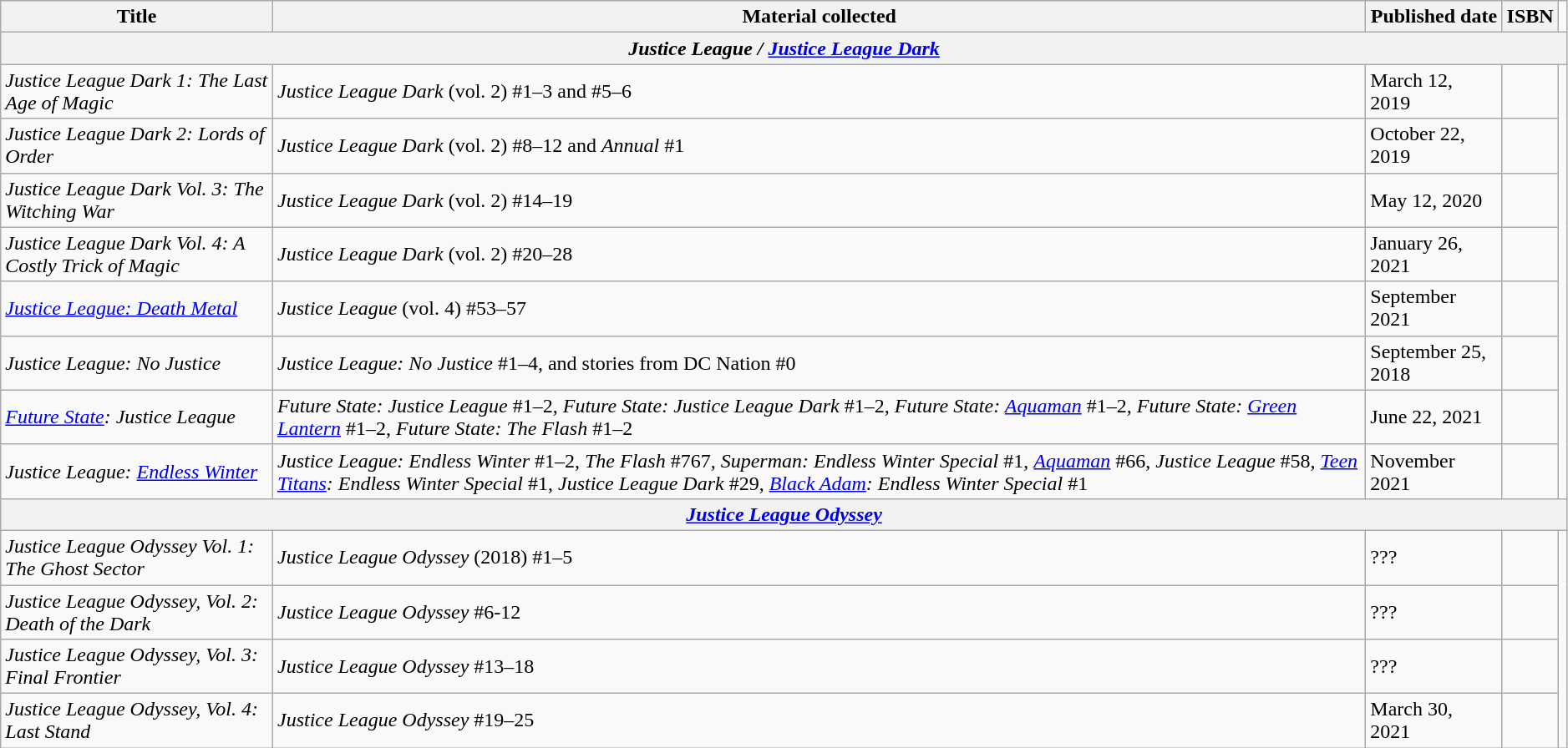<table class="wikitable collapsible collapsed sortable" width=99%>
<tr>
<th>Title</th>
<th>Material collected</th>
<th>Published date</th>
<th>ISBN</th>
<td></td>
</tr>
<tr>
<th colspan="6"><em>Justice League / <a href='#'>Justice League Dark</a></em></th>
</tr>
<tr>
<td><em>Justice League Dark 1: The Last Age of Magic</em></td>
<td><em>Justice League Dark</em> (vol. 2) #1–3 and #5–6</td>
<td>March 12, 2019</td>
<td></td>
</tr>
<tr>
<td><em>Justice League Dark 2: Lords of Order</em></td>
<td><em>Justice League Dark</em> (vol. 2) #8–12 and <em>Annual</em> #1</td>
<td>October 22, 2019</td>
<td></td>
</tr>
<tr>
<td><em>Justice League Dark Vol. 3: The Witching War</em></td>
<td><em>Justice League Dark</em> (vol. 2) #14–19</td>
<td>May 12, 2020</td>
<td></td>
</tr>
<tr>
<td><em>Justice League Dark Vol. 4: A Costly Trick of Magic</em></td>
<td><em>Justice League Dark</em> (vol. 2) #20–28</td>
<td>January 26, 2021</td>
<td></td>
</tr>
<tr>
<td><em><a href='#'>Justice League: Death Metal</a></em></td>
<td><em>Justice League</em> (vol. 4) #53–57</td>
<td>September 2021</td>
<td></td>
</tr>
<tr>
<td><em>Justice League: No Justice</em></td>
<td><em>Justice League: No Justice</em> #1–4, and stories from DC Nation #0</td>
<td>September 25, 2018</td>
<td></td>
</tr>
<tr>
<td><em><a href='#'>Future State</a>: Justice League</em></td>
<td><em>Future State: Justice League</em> #1–2, <em>Future State: Justice League Dark</em> #1–2, <em>Future State: <a href='#'>Aquaman</a></em> #1–2, <em>Future State: <a href='#'>Green Lantern</a></em> #1–2, <em>Future State: The Flash</em> #1–2</td>
<td>June 22, 2021</td>
<td></td>
</tr>
<tr>
<td><em>Justice League: <a href='#'>Endless Winter</a></em></td>
<td><em>Justice League: Endless Winter</em> #1–2, <em>The Flash</em> #767, <em>Superman: Endless Winter Special</em> #1, <em><a href='#'>Aquaman</a></em> #66, <em>Justice League</em> #58, <em><a href='#'>Teen Titans</a>: Endless Winter Special</em> #1, <em>Justice League Dark</em> #29, <em><a href='#'>Black Adam</a>: Endless Winter Special</em> #1</td>
<td>November 2021</td>
<td></td>
</tr>
<tr>
<th colspan="6"><em><a href='#'>Justice League Odyssey</a></em></th>
</tr>
<tr>
<td><em>Justice League Odyssey Vol. 1: The Ghost Sector</em></td>
<td><em>Justice League Odyssey</em> (2018) #1–5</td>
<td>???</td>
<td></td>
</tr>
<tr>
<td><em>Justice League Odyssey, Vol. 2: Death of the Dark</em></td>
<td><em>Justice League Odyssey</em> #6-12</td>
<td>???</td>
<td></td>
</tr>
<tr>
<td><em>Justice League Odyssey, Vol. 3: Final Frontier</em></td>
<td><em>Justice League Odyssey</em> #13–18</td>
<td>???</td>
<td></td>
</tr>
<tr>
<td><em>Justice League Odyssey, Vol. 4: Last Stand</em></td>
<td><em>Justice League Odyssey</em> #19–25</td>
<td>March 30, 2021</td>
<td></td>
</tr>
</table>
